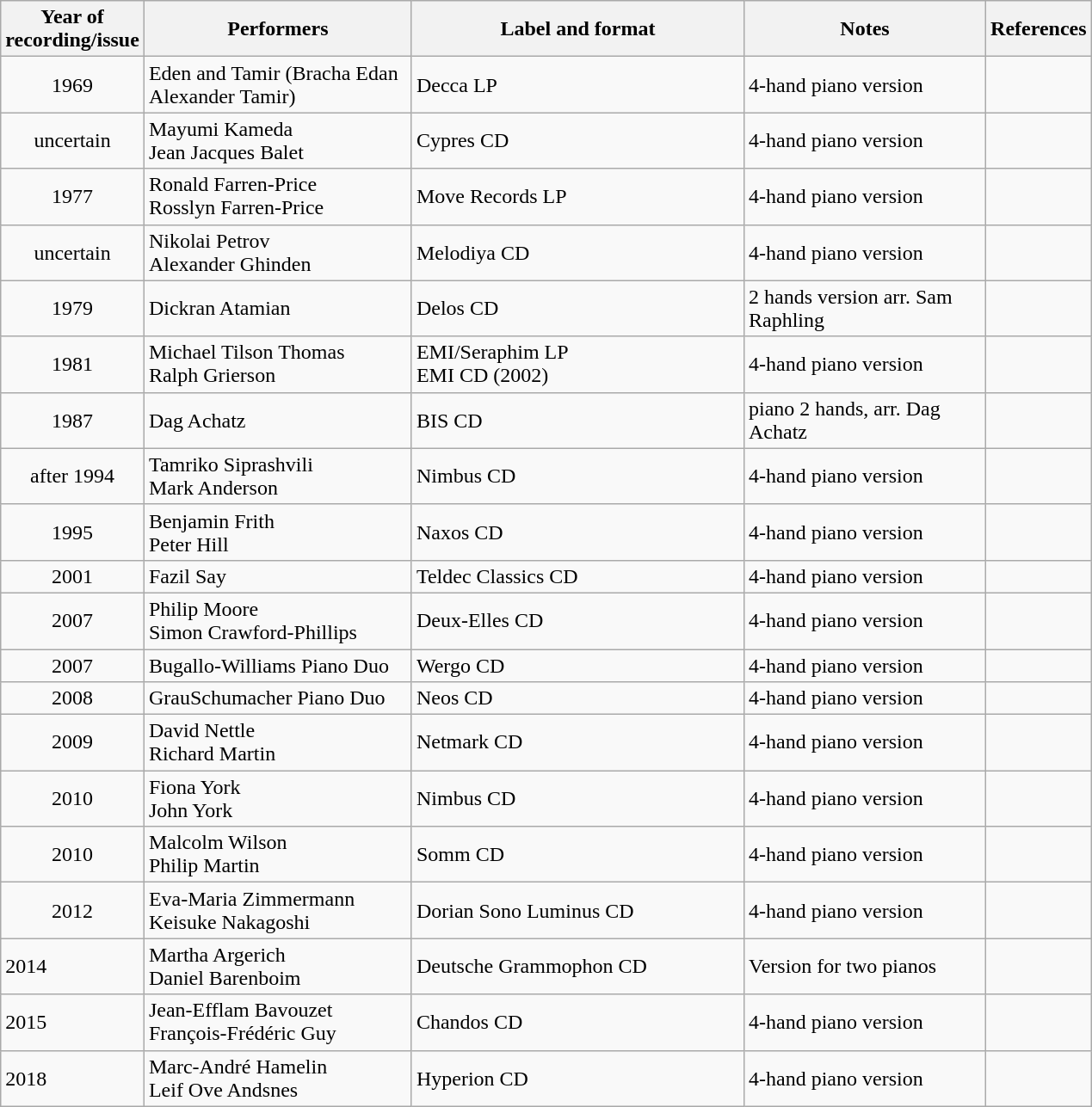<table class="wikitable">
<tr>
<th width= 50px>Year of recording/issue</th>
<th width= 200px>Performers</th>
<th width= 250px>Label and format</th>
<th width= 180px>Notes</th>
<th width= 50px>References</th>
</tr>
<tr>
<td align= "center">1969</td>
<td>Eden and Tamir (Bracha Edan<br>Alexander Tamir)</td>
<td>Decca LP</td>
<td>4-hand piano version</td>
<td></td>
</tr>
<tr>
<td align= "center">uncertain</td>
<td>Mayumi Kameda<br>Jean Jacques Balet</td>
<td>Cypres CD</td>
<td>4-hand piano version</td>
<td></td>
</tr>
<tr>
<td align= "center">1977</td>
<td>Ronald Farren-Price<br>Rosslyn Farren-Price</td>
<td>Move Records LP</td>
<td>4-hand piano version</td>
<td></td>
</tr>
<tr>
<td align= "center">uncertain</td>
<td>Nikolai Petrov<br>Alexander Ghinden</td>
<td>Melodiya CD</td>
<td>4-hand piano version</td>
<td></td>
</tr>
<tr>
<td align= "center">1979</td>
<td>Dickran Atamian</td>
<td>Delos CD</td>
<td>2 hands version arr. Sam Raphling</td>
<td></td>
</tr>
<tr>
<td align= "center">1981</td>
<td>Michael Tilson Thomas<br>Ralph Grierson</td>
<td>EMI/Seraphim LP<br>EMI CD (2002)</td>
<td>4-hand piano version<br></td>
<td></td>
</tr>
<tr>
<td align= "center">1987</td>
<td>Dag Achatz</td>
<td>BIS CD</td>
<td>piano 2 hands, arr. Dag Achatz</td>
<td></td>
</tr>
<tr>
<td align= "center">after 1994</td>
<td>Tamriko Siprashvili<br>Mark Anderson</td>
<td>Nimbus CD</td>
<td>4-hand piano version</td>
<td></td>
</tr>
<tr>
<td align= "center">1995</td>
<td>Benjamin Frith<br>Peter Hill</td>
<td>Naxos CD</td>
<td>4-hand piano version</td>
<td></td>
</tr>
<tr>
<td align= "center">2001</td>
<td>Fazil Say</td>
<td>Teldec Classics CD</td>
<td>4-hand piano version</td>
<td></td>
</tr>
<tr>
<td align= "center">2007</td>
<td>Philip Moore<br>Simon Crawford-Phillips</td>
<td>Deux-Elles CD</td>
<td>4-hand piano version</td>
<td></td>
</tr>
<tr>
<td align= "center">2007</td>
<td>Bugallo-Williams Piano Duo</td>
<td>Wergo CD</td>
<td>4-hand piano version</td>
<td></td>
</tr>
<tr>
<td align= "center">2008</td>
<td>GrauSchumacher Piano Duo</td>
<td>Neos CD</td>
<td>4-hand piano version</td>
<td></td>
</tr>
<tr>
<td align= "center">2009</td>
<td>David Nettle<br>Richard Martin</td>
<td>Netmark CD</td>
<td>4-hand piano version</td>
<td></td>
</tr>
<tr>
<td align= "center">2010</td>
<td>Fiona York<br>John York</td>
<td>Nimbus CD</td>
<td>4-hand piano version</td>
<td></td>
</tr>
<tr>
<td align= "center">2010</td>
<td>Malcolm Wilson<br>Philip Martin</td>
<td>Somm CD</td>
<td>4-hand piano version</td>
<td></td>
</tr>
<tr>
<td align= "center">2012</td>
<td>Eva-Maria Zimmermann<br>Keisuke Nakagoshi</td>
<td>Dorian Sono Luminus CD</td>
<td>4-hand piano version</td>
<td></td>
</tr>
<tr>
<td>2014</td>
<td>Martha Argerich<br>Daniel Barenboim</td>
<td>Deutsche Grammophon CD</td>
<td>Version for two pianos</td>
<td></td>
</tr>
<tr>
<td>2015</td>
<td>Jean-Efflam Bavouzet<br>François-Frédéric Guy</td>
<td>Chandos CD</td>
<td>4-hand piano version</td>
<td></td>
</tr>
<tr>
<td>2018</td>
<td>Marc-André Hamelin<br>Leif Ove Andsnes</td>
<td>Hyperion CD</td>
<td>4-hand piano version</td>
<td></td>
</tr>
</table>
